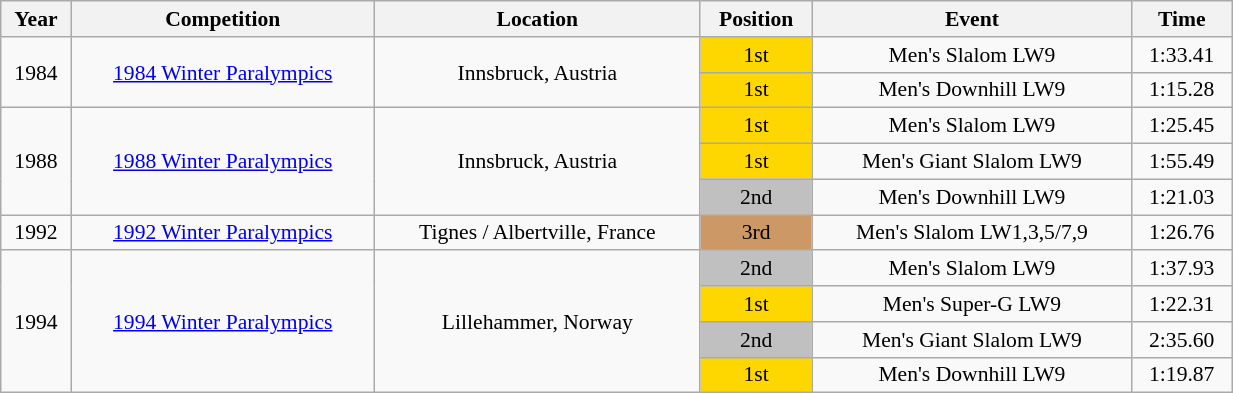<table class="wikitable" width=65% style="font-size:90%; text-align:center;">
<tr>
<th>Year</th>
<th>Competition</th>
<th>Location</th>
<th>Position</th>
<th>Event</th>
<th>Time</th>
</tr>
<tr>
<td rowspan=2>1984</td>
<td rowspan=2><a href='#'>1984 Winter Paralympics</a></td>
<td rowspan=2>Innsbruck, Austria</td>
<td bgcolor=gold>1st</td>
<td>Men's Slalom LW9</td>
<td>1:33.41</td>
</tr>
<tr>
<td bgcolor=gold>1st</td>
<td>Men's Downhill LW9</td>
<td>1:15.28</td>
</tr>
<tr>
<td rowspan=3>1988</td>
<td rowspan=3><a href='#'>1988 Winter Paralympics</a></td>
<td rowspan=3>Innsbruck, Austria</td>
<td bgcolor=gold>1st</td>
<td>Men's Slalom LW9</td>
<td>1:25.45</td>
</tr>
<tr>
<td bgcolor=gold>1st</td>
<td>Men's Giant Slalom LW9</td>
<td>1:55.49</td>
</tr>
<tr>
<td bgcolor=silver>2nd</td>
<td>Men's Downhill LW9</td>
<td>1:21.03</td>
</tr>
<tr>
<td>1992</td>
<td><a href='#'>1992 Winter Paralympics</a></td>
<td>Tignes / Albertville, France</td>
<td bgcolor=cc9966>3rd</td>
<td>Men's Slalom LW1,3,5/7,9</td>
<td>1:26.76</td>
</tr>
<tr>
<td rowspan=4>1994</td>
<td rowspan=4><a href='#'>1994 Winter Paralympics</a></td>
<td rowspan=4>Lillehammer, Norway</td>
<td bgcolor=silver>2nd</td>
<td>Men's Slalom LW9</td>
<td>1:37.93</td>
</tr>
<tr>
<td bgcolor=gold>1st</td>
<td>Men's Super-G LW9</td>
<td>1:22.31</td>
</tr>
<tr>
<td bgcolor=silver>2nd</td>
<td>Men's Giant Slalom LW9</td>
<td>2:35.60</td>
</tr>
<tr>
<td bgcolor=gold>1st</td>
<td>Men's Downhill LW9</td>
<td>1:19.87</td>
</tr>
</table>
